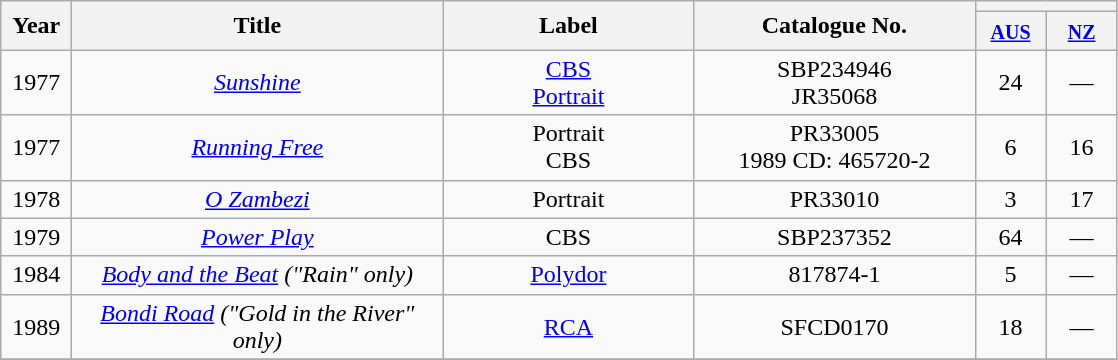<table class="wikitable">
<tr>
<th width="40px" rowspan=2>Year</th>
<th width="240px" rowspan=2>Title</th>
<th width="160px" rowspan=2>Label</th>
<th width="180px" rowspan=2>Catalogue No.</th>
<th width="80px" colspan=2></th>
</tr>
<tr>
<th width="40px"><small><a href='#'>AUS</a></small></th>
<th width="40px"><small><a href='#'>NZ</a></small></th>
</tr>
<tr>
<td align="center">1977</td>
<td align="center"><em><a href='#'>Sunshine</a></em></td>
<td align="center"><a href='#'>CBS</a><br><a href='#'>Portrait</a></td>
<td align="center">SBP234946<br>JR35068</td>
<td align="center">24</td>
<td align="center">—</td>
</tr>
<tr>
<td align="center">1977</td>
<td align="center"><em><a href='#'>Running Free</a></em></td>
<td align="center">Portrait<br>CBS</td>
<td align="center">PR33005<br>1989 CD: 465720-2</td>
<td align="center">6</td>
<td align="center">16</td>
</tr>
<tr>
<td align="center">1978</td>
<td align="center"><em><a href='#'>O Zambezi</a></em></td>
<td align="center">Portrait</td>
<td align="center">PR33010</td>
<td align="center">3</td>
<td align="center">17</td>
</tr>
<tr>
<td align="center">1979</td>
<td align="center"><em><a href='#'>Power Play</a></em></td>
<td align="center">CBS</td>
<td align="center">SBP237352</td>
<td align="center">64</td>
<td align="center">—</td>
</tr>
<tr>
<td align="center">1984</td>
<td align="center"><em><a href='#'>Body and the Beat</a> ("Rain" only)</em></td>
<td align="center"><a href='#'>Polydor</a></td>
<td align="center">817874-1</td>
<td align="center">5</td>
<td align="center">—</td>
</tr>
<tr>
<td align="center">1989</td>
<td align="center"><em><a href='#'>Bondi Road</a> ("Gold in the River" only)</em></td>
<td align="center"><a href='#'>RCA</a></td>
<td align="center">SFCD0170</td>
<td align="center">18</td>
<td align="center">—</td>
</tr>
<tr>
</tr>
</table>
